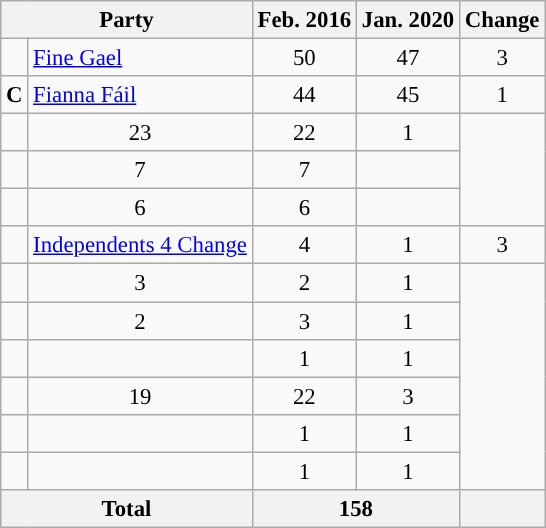<table class="wikitable sortable" style="font-size: 95%;">
<tr>
<th colspan=2>Party</th>
<th>Feb. 2016</th>
<th>Jan. 2020</th>
<th class=unsortable>Change</th>
</tr>
<tr>
<td style="background-color: "></td>
<td><a href='#'>Fine Gael</a></td>
<td align="center">50</td>
<td align="center">47</td>
<td align="center"> 3</td>
</tr>
<tr style="text-align:center">
<td style="background-color: "><span><strong>C</strong></span></td>
<td align="left"><a href='#'>Fianna Fáil</a></td>
<td align="center">44</td>
<td align="center">45</td>
<td align="center"> 1</td>
</tr>
<tr>
<td></td>
<td align="center">23</td>
<td align="center">22</td>
<td align="center"> 1</td>
</tr>
<tr>
<td></td>
<td align="center">7</td>
<td align="center">7</td>
<td align="center"></td>
</tr>
<tr>
<td></td>
<td align="center">6</td>
<td align="center">6</td>
<td align="center"></td>
</tr>
<tr>
<td style="background-color: "></td>
<td><a href='#'>Independents 4 Change</a></td>
<td align="center">4</td>
<td align="center">1</td>
<td align="center"> 3</td>
</tr>
<tr>
<td></td>
<td align="center">3</td>
<td align="center">2</td>
<td align="center"> 1</td>
</tr>
<tr>
<td></td>
<td align="center">2</td>
<td align="center">3</td>
<td align="center"> 1</td>
</tr>
<tr>
<td></td>
<td></td>
<td align="center">1</td>
<td align="center"> 1</td>
</tr>
<tr>
<td></td>
<td align="center">19</td>
<td align="center">22</td>
<td align="center"> 3</td>
</tr>
<tr>
<td></td>
<td></td>
<td align="center">1</td>
<td align="center"> 1</td>
</tr>
<tr>
<td></td>
<td></td>
<td align="center">1</td>
<td align="center"> 1</td>
</tr>
<tr>
<th colspan="2">Total</th>
<th colspan="2" align="center">158</th>
<th align="center"></th>
</tr>
</table>
